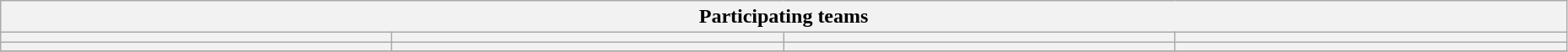<table class="wikitable" style="width:98%;">
<tr>
<th colspan="4">Participating teams</th>
</tr>
<tr>
<th width=17%> </th>
<th width=17%></th>
<th width=17%> </th>
<th width=17%></th>
</tr>
<tr>
<th width=17%></th>
<th width=17%></th>
<th width=17%></th>
<th width=17%></th>
</tr>
<tr>
</tr>
</table>
